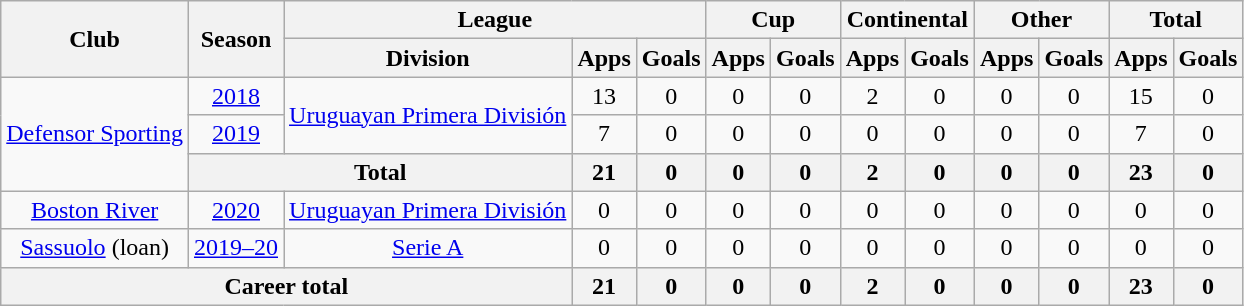<table class="wikitable" style="text-align: center">
<tr>
<th rowspan="2">Club</th>
<th rowspan="2">Season</th>
<th colspan="3">League</th>
<th colspan="2">Cup</th>
<th colspan="2">Continental</th>
<th colspan="2">Other</th>
<th colspan="2">Total</th>
</tr>
<tr>
<th>Division</th>
<th>Apps</th>
<th>Goals</th>
<th>Apps</th>
<th>Goals</th>
<th>Apps</th>
<th>Goals</th>
<th>Apps</th>
<th>Goals</th>
<th>Apps</th>
<th>Goals</th>
</tr>
<tr>
<td rowspan="3"><a href='#'>Defensor Sporting</a></td>
<td><a href='#'>2018</a></td>
<td rowspan="2"><a href='#'>Uruguayan Primera División</a></td>
<td>13</td>
<td>0</td>
<td>0</td>
<td>0</td>
<td>2</td>
<td>0</td>
<td>0</td>
<td>0</td>
<td>15</td>
<td>0</td>
</tr>
<tr>
<td><a href='#'>2019</a></td>
<td>7</td>
<td>0</td>
<td>0</td>
<td>0</td>
<td>0</td>
<td>0</td>
<td>0</td>
<td>0</td>
<td>7</td>
<td>0</td>
</tr>
<tr>
<th colspan="2"><strong>Total</strong></th>
<th>21</th>
<th>0</th>
<th>0</th>
<th>0</th>
<th>2</th>
<th>0</th>
<th>0</th>
<th>0</th>
<th>23</th>
<th>0</th>
</tr>
<tr>
<td><a href='#'>Boston River</a></td>
<td><a href='#'>2020</a></td>
<td><a href='#'>Uruguayan Primera División</a></td>
<td>0</td>
<td>0</td>
<td>0</td>
<td>0</td>
<td>0</td>
<td>0</td>
<td>0</td>
<td>0</td>
<td>0</td>
<td>0</td>
</tr>
<tr>
<td><a href='#'>Sassuolo</a> (loan)</td>
<td><a href='#'>2019–20</a></td>
<td><a href='#'>Serie A</a></td>
<td>0</td>
<td>0</td>
<td>0</td>
<td>0</td>
<td>0</td>
<td>0</td>
<td>0</td>
<td>0</td>
<td>0</td>
<td>0</td>
</tr>
<tr>
<th colspan="3"><strong>Career total</strong></th>
<th>21</th>
<th>0</th>
<th>0</th>
<th>0</th>
<th>2</th>
<th>0</th>
<th>0</th>
<th>0</th>
<th>23</th>
<th>0</th>
</tr>
</table>
